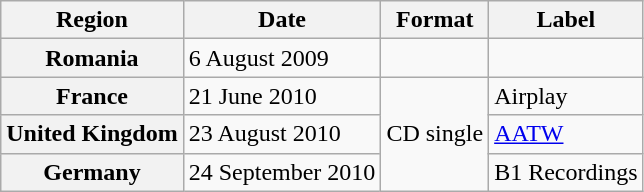<table class="wikitable plainrowheaders unsortable">
<tr>
<th>Region</th>
<th>Date</th>
<th>Format</th>
<th>Label</th>
</tr>
<tr>
<th scope="row">Romania</th>
<td>6 August 2009</td>
<td></td>
<td></td>
</tr>
<tr>
<th scope="row">France</th>
<td>21 June 2010</td>
<td rowspan="3">CD single</td>
<td>Airplay</td>
</tr>
<tr>
<th scope="row">United Kingdom</th>
<td>23 August 2010</td>
<td><a href='#'>AATW</a></td>
</tr>
<tr>
<th scope="row">Germany</th>
<td>24 September 2010</td>
<td>B1 Recordings</td>
</tr>
</table>
